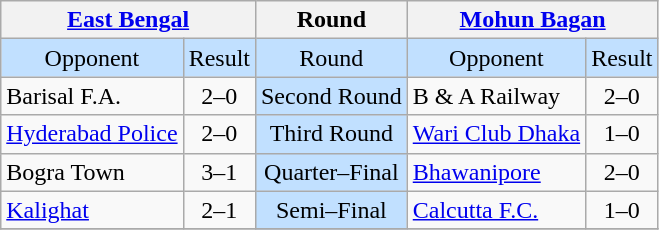<table class="wikitable" style="text-align:center">
<tr>
<th colspan="2"><a href='#'>East Bengal</a></th>
<th>Round</th>
<th colspan="2"><a href='#'>Mohun Bagan</a></th>
</tr>
<tr style="background:#C1E0FF">
<td>Opponent</td>
<td colspan="1">Result</td>
<td>Round</td>
<td>Opponent</td>
<td colspan="1">Result</td>
</tr>
<tr>
<td style="text-align:left">Barisal F.A.</td>
<td colspan="1">2–0</td>
<td style="background:#C1E0FF">Second Round</td>
<td style="text-align:left">B & A Railway</td>
<td colspan="1">2–0</td>
</tr>
<tr>
<td style="text-align:left"><a href='#'>Hyderabad Police</a></td>
<td colspan="1">2–0</td>
<td style="background:#C1E0FF">Third Round</td>
<td style="text-align:left"><a href='#'>Wari Club Dhaka</a></td>
<td colspan="1">1–0</td>
</tr>
<tr>
<td style="text-align:left">Bogra Town</td>
<td colspan="1">3–1</td>
<td style="background:#C1E0FF">Quarter–Final</td>
<td style="text-align:left"><a href='#'>Bhawanipore</a></td>
<td colspan="1">2–0</td>
</tr>
<tr>
<td style="text-align:left"><a href='#'>Kalighat</a></td>
<td colspan="1">2–1</td>
<td style="background:#C1E0FF">Semi–Final</td>
<td style="text-align:left"><a href='#'>Calcutta F.C.</a></td>
<td colspan="1">1–0</td>
</tr>
<tr>
</tr>
</table>
